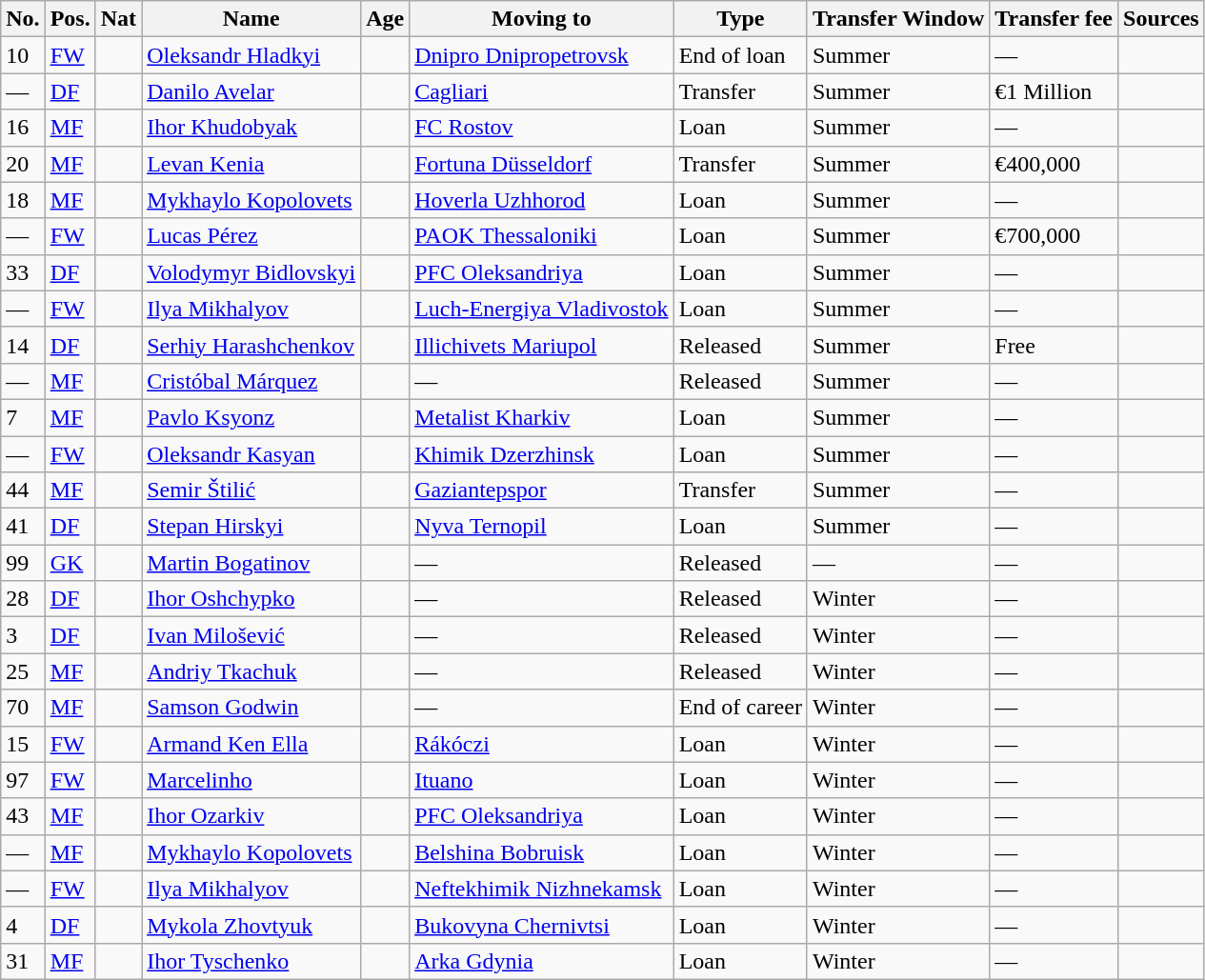<table class="wikitable">
<tr>
<th>No.</th>
<th>Pos.</th>
<th>Nat</th>
<th>Name</th>
<th>Age</th>
<th>Moving to</th>
<th>Type</th>
<th>Transfer Window</th>
<th>Transfer fee</th>
<th>Sources</th>
</tr>
<tr>
<td>10</td>
<td><a href='#'>FW</a></td>
<td></td>
<td><a href='#'>Oleksandr Hladkyi</a></td>
<td></td>
<td><a href='#'>Dnipro Dnipropetrovsk</a></td>
<td>End of loan</td>
<td>Summer</td>
<td>—</td>
<td></td>
</tr>
<tr>
<td>—</td>
<td><a href='#'>DF</a></td>
<td></td>
<td><a href='#'>Danilo Avelar</a></td>
<td></td>
<td> <a href='#'>Cagliari</a></td>
<td>Transfer</td>
<td>Summer</td>
<td>€1 Million</td>
<td></td>
</tr>
<tr>
<td>16</td>
<td><a href='#'>MF</a></td>
<td></td>
<td><a href='#'>Ihor Khudobyak</a></td>
<td></td>
<td> <a href='#'>FC Rostov</a></td>
<td>Loan</td>
<td>Summer</td>
<td>—</td>
<td></td>
</tr>
<tr>
<td>20</td>
<td><a href='#'>MF</a></td>
<td></td>
<td><a href='#'>Levan Kenia</a></td>
<td></td>
<td> <a href='#'>Fortuna Düsseldorf</a></td>
<td>Transfer</td>
<td>Summer</td>
<td>€400,000</td>
<td></td>
</tr>
<tr>
<td>18</td>
<td><a href='#'>MF</a></td>
<td></td>
<td><a href='#'>Mykhaylo Kopolovets</a></td>
<td></td>
<td><a href='#'>Hoverla Uzhhorod</a></td>
<td>Loan</td>
<td>Summer</td>
<td>—</td>
<td></td>
</tr>
<tr>
<td>—</td>
<td><a href='#'>FW</a></td>
<td></td>
<td><a href='#'>Lucas Pérez</a></td>
<td></td>
<td> <a href='#'>PAOK Thessaloniki</a></td>
<td>Loan</td>
<td>Summer</td>
<td>€700,000</td>
<td></td>
</tr>
<tr>
<td>33</td>
<td><a href='#'>DF</a></td>
<td></td>
<td><a href='#'>Volodymyr Bidlovskyi</a></td>
<td></td>
<td><a href='#'>PFC Oleksandriya</a></td>
<td>Loan</td>
<td>Summer</td>
<td>—</td>
<td></td>
</tr>
<tr>
<td>—</td>
<td><a href='#'>FW</a></td>
<td></td>
<td><a href='#'>Ilya Mikhalyov</a></td>
<td></td>
<td> <a href='#'>Luch-Energiya Vladivostok</a></td>
<td>Loan</td>
<td>Summer</td>
<td>—</td>
<td></td>
</tr>
<tr>
<td>14</td>
<td><a href='#'>DF</a></td>
<td></td>
<td><a href='#'>Serhiy Harashchenkov</a></td>
<td></td>
<td><a href='#'>Illichivets Mariupol</a></td>
<td>Released</td>
<td>Summer</td>
<td>Free</td>
<td></td>
</tr>
<tr>
<td>—</td>
<td><a href='#'>MF</a></td>
<td></td>
<td><a href='#'>Cristóbal Márquez</a></td>
<td></td>
<td>—</td>
<td>Released</td>
<td>Summer</td>
<td>—</td>
<td></td>
</tr>
<tr>
<td>7</td>
<td><a href='#'>MF</a></td>
<td></td>
<td><a href='#'>Pavlo Ksyonz</a></td>
<td></td>
<td><a href='#'>Metalist Kharkiv</a></td>
<td>Loan</td>
<td>Summer</td>
<td>—</td>
<td></td>
</tr>
<tr>
<td>—</td>
<td><a href='#'>FW</a></td>
<td></td>
<td><a href='#'>Oleksandr Kasyan</a></td>
<td></td>
<td> <a href='#'>Khimik Dzerzhinsk</a></td>
<td>Loan</td>
<td>Summer</td>
<td>—</td>
<td></td>
</tr>
<tr>
<td>44</td>
<td><a href='#'>MF</a></td>
<td></td>
<td><a href='#'>Semir Štilić</a></td>
<td></td>
<td> <a href='#'>Gaziantepspor</a></td>
<td>Transfer</td>
<td>Summer</td>
<td>—</td>
<td></td>
</tr>
<tr>
<td>41</td>
<td><a href='#'>DF</a></td>
<td></td>
<td><a href='#'>Stepan Hirskyi</a></td>
<td></td>
<td><a href='#'>Nyva Ternopil</a></td>
<td>Loan</td>
<td>Summer</td>
<td>—</td>
<td></td>
</tr>
<tr>
<td>99</td>
<td><a href='#'>GK</a></td>
<td></td>
<td><a href='#'>Martin Bogatinov</a></td>
<td></td>
<td>—</td>
<td>Released</td>
<td>—</td>
<td>—</td>
<td></td>
</tr>
<tr>
<td>28</td>
<td><a href='#'>DF</a></td>
<td></td>
<td><a href='#'>Ihor Oshchypko</a></td>
<td></td>
<td>—</td>
<td>Released</td>
<td>Winter</td>
<td>—</td>
<td></td>
</tr>
<tr>
<td>3</td>
<td><a href='#'>DF</a></td>
<td></td>
<td><a href='#'>Ivan Milošević</a></td>
<td></td>
<td>—</td>
<td>Released</td>
<td>Winter</td>
<td>—</td>
<td></td>
</tr>
<tr>
<td>25</td>
<td><a href='#'>MF</a></td>
<td></td>
<td><a href='#'>Andriy Tkachuk</a></td>
<td></td>
<td>—</td>
<td>Released</td>
<td>Winter</td>
<td>—</td>
<td></td>
</tr>
<tr>
<td>70</td>
<td><a href='#'>MF</a></td>
<td></td>
<td><a href='#'>Samson Godwin</a></td>
<td></td>
<td>—</td>
<td>End of career</td>
<td>Winter</td>
<td>—</td>
<td></td>
</tr>
<tr>
<td>15</td>
<td><a href='#'>FW</a></td>
<td></td>
<td><a href='#'>Armand Ken Ella</a></td>
<td></td>
<td> <a href='#'>Rákóczi</a></td>
<td>Loan</td>
<td>Winter</td>
<td>—</td>
<td></td>
</tr>
<tr>
<td>97</td>
<td><a href='#'>FW</a></td>
<td></td>
<td><a href='#'>Marcelinho</a></td>
<td></td>
<td> <a href='#'>Ituano</a></td>
<td>Loan</td>
<td>Winter</td>
<td>—</td>
<td></td>
</tr>
<tr>
<td>43</td>
<td><a href='#'>MF</a></td>
<td></td>
<td><a href='#'>Ihor Ozarkiv</a></td>
<td></td>
<td><a href='#'>PFC Oleksandriya</a></td>
<td>Loan</td>
<td>Winter</td>
<td>—</td>
<td></td>
</tr>
<tr>
<td>—</td>
<td><a href='#'>MF</a></td>
<td></td>
<td><a href='#'>Mykhaylo Kopolovets</a></td>
<td></td>
<td> <a href='#'>Belshina Bobruisk</a></td>
<td>Loan</td>
<td>Winter</td>
<td>—</td>
<td></td>
</tr>
<tr>
<td>—</td>
<td><a href='#'>FW</a></td>
<td></td>
<td><a href='#'>Ilya Mikhalyov</a></td>
<td></td>
<td> <a href='#'>Neftekhimik Nizhnekamsk</a></td>
<td>Loan</td>
<td>Winter</td>
<td>—</td>
<td></td>
</tr>
<tr>
<td>4</td>
<td><a href='#'>DF</a></td>
<td></td>
<td><a href='#'>Mykola Zhovtyuk</a></td>
<td></td>
<td><a href='#'>Bukovyna Chernivtsi</a></td>
<td>Loan</td>
<td>Winter</td>
<td>—</td>
<td></td>
</tr>
<tr>
<td>31</td>
<td><a href='#'>MF</a></td>
<td></td>
<td><a href='#'>Ihor Tyschenko</a></td>
<td></td>
<td> <a href='#'>Arka Gdynia</a></td>
<td>Loan</td>
<td>Winter</td>
<td>—</td>
<td></td>
</tr>
</table>
